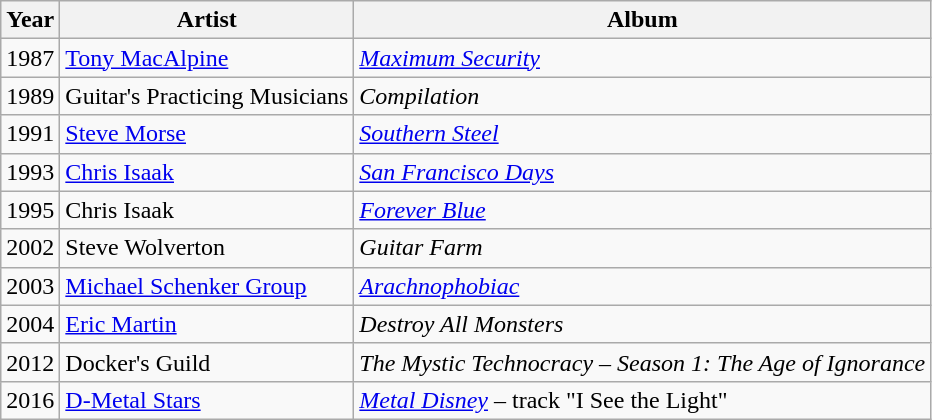<table class="wikitable" border="1">
<tr>
<th>Year</th>
<th>Artist</th>
<th>Album</th>
</tr>
<tr>
<td>1987</td>
<td><a href='#'>Tony MacAlpine</a></td>
<td><em><a href='#'>Maximum Security</a></em></td>
</tr>
<tr>
<td>1989</td>
<td>Guitar's Practicing Musicians</td>
<td><em>Compilation</em></td>
</tr>
<tr>
<td>1991</td>
<td><a href='#'>Steve Morse</a></td>
<td><em><a href='#'>Southern Steel</a></em></td>
</tr>
<tr>
<td>1993</td>
<td><a href='#'>Chris Isaak</a></td>
<td><em><a href='#'>San Francisco Days</a></em></td>
</tr>
<tr>
<td>1995</td>
<td>Chris Isaak</td>
<td><em><a href='#'>Forever Blue</a></em></td>
</tr>
<tr>
<td>2002</td>
<td>Steve Wolverton</td>
<td><em>Guitar Farm</em></td>
</tr>
<tr>
<td>2003</td>
<td><a href='#'>Michael Schenker Group</a></td>
<td><em><a href='#'>Arachnophobiac</a></em></td>
</tr>
<tr>
<td>2004</td>
<td><a href='#'>Eric Martin</a></td>
<td><em>Destroy All Monsters</em></td>
</tr>
<tr>
<td>2012</td>
<td>Docker's Guild</td>
<td><em>The Mystic Technocracy – Season 1: The Age of Ignorance</em></td>
</tr>
<tr>
<td>2016</td>
<td><a href='#'>D-Metal Stars</a></td>
<td><em><a href='#'>Metal Disney</a></em> – track "I See the Light"</td>
</tr>
</table>
